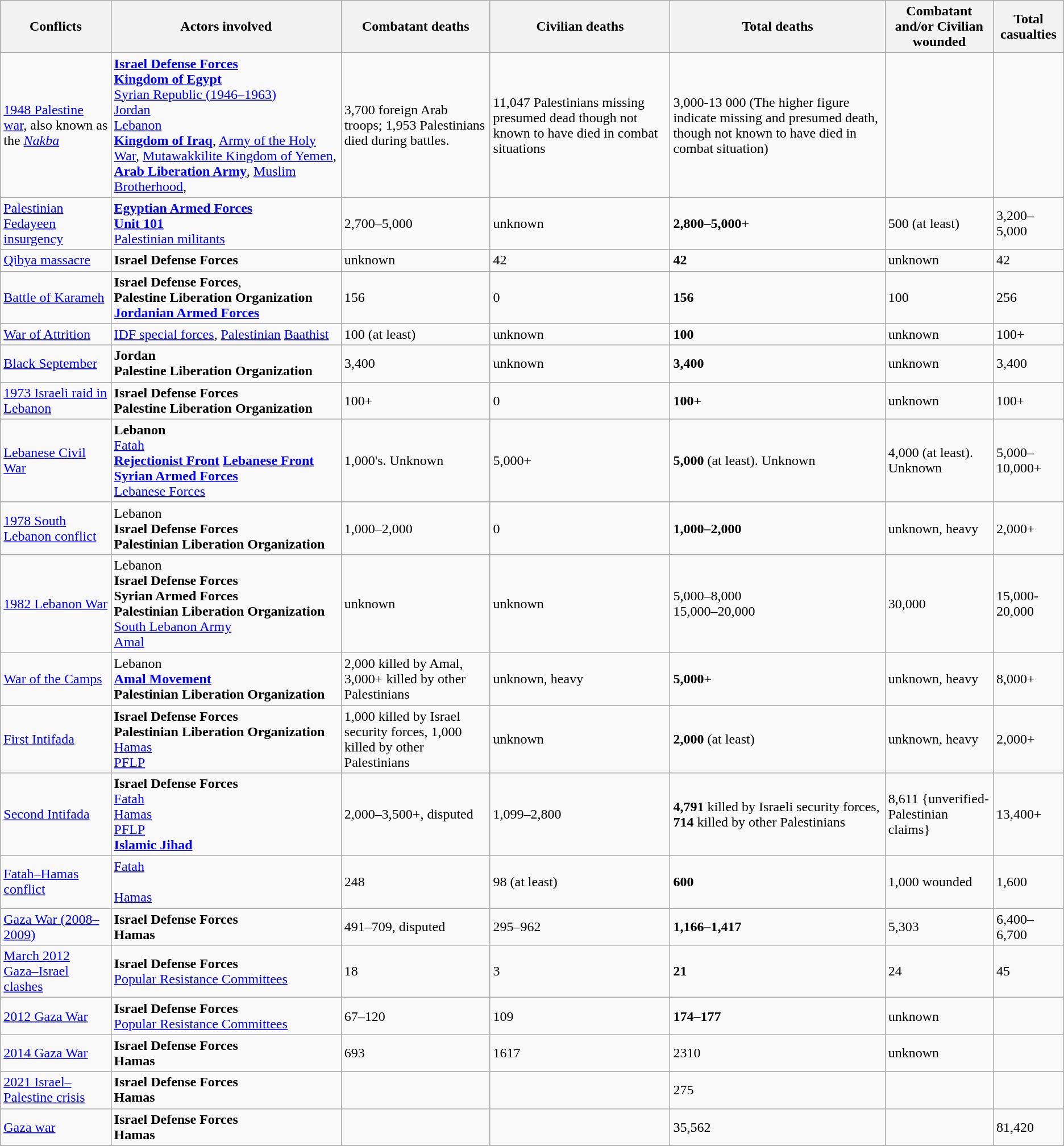<table class="wikitable sortable mw-datatable sticky-header static-row-numbers sort-under">
<tr>
<th>Conflicts</th>
<th>Actors involved</th>
<th data-sort-type=number>Combatant deaths</th>
<th data-sort-type=number>Civilian deaths</th>
<th data-sort-type=number>Total deaths</th>
<th data-sort-type=number>Combatant and/or Civilian wounded</th>
<th data-sort-type=number>Total casualties</th>
</tr>
<tr>
<td><a href='#'>1948 Palestine war</a>, also known as the <em><a href='#'>Nakba</a></em></td>
<td> <strong><a href='#'>Israel Defense Forces</a></strong><br><strong><a href='#'>Kingdom of Egypt</a></strong><br> <a href='#'>Syrian Republic (1946–1963)</a><br> <a href='#'>Jordan</a><br> <a href='#'>Lebanon</a><br><strong><a href='#'>Kingdom of Iraq</a></strong>, <a href='#'>Army of the Holy War</a>, <a href='#'>Mutawakkilite Kingdom of Yemen</a>, <strong><a href='#'>Arab Liberation Army</a></strong>, <a href='#'>Muslim Brotherhood</a>,</td>
<td>3,700 foreign Arab troops; 1,953 Palestinians died during battles.</td>
<td>11,047 Palestinians missing presumed dead though not known to have died in combat situations</td>
<td>3,000-13 000 (The higher figure indicate missing and presumed death, though not known to have died in combat situation)</td>
<td></td>
<td></td>
</tr>
<tr>
<td><a href='#'>Palestinian Fedayeen insurgency</a></td>
<td> <strong><a href='#'>Egyptian Armed Forces</a></strong><br> <strong><a href='#'>Unit 101</a></strong><br><a href='#'>Palestinian militants</a></td>
<td>2,700–5,000</td>
<td>unknown</td>
<td><strong>2,800–5,000</strong>+</td>
<td>500 (at least)</td>
<td>3,200–5,000</td>
</tr>
<tr>
<td><a href='#'>Qibya massacre</a></td>
<td> <strong>Israel Defense Forces</strong></td>
<td>unknown</td>
<td>42</td>
<td><strong>42</strong></td>
<td>unknown</td>
<td>42</td>
</tr>
<tr>
<td><a href='#'>Battle of Karameh</a></td>
<td> <strong>Israel Defense Forces</strong>,<br> <strong>Palestine Liberation Organization</strong><br> <strong><a href='#'>Jordanian Armed Forces</a></strong></td>
<td>156</td>
<td>0</td>
<td><strong>156</strong></td>
<td>100</td>
<td>256</td>
</tr>
<tr>
<td><a href='#'>War of Attrition</a></td>
<td> <a href='#'>IDF special forces</a>, <a href='#'>Palestinian</a> <a href='#'>Baathist</a></td>
<td>100 (at least)</td>
<td>unknown</td>
<td><strong>100</strong></td>
<td>unknown</td>
<td>100+</td>
</tr>
<tr>
<td><a href='#'>Black September</a></td>
<td> <strong>Jordan</strong><br> <strong>Palestine Liberation Organization</strong></td>
<td>3,400</td>
<td>unknown</td>
<td><strong>3,400</strong></td>
<td>unknown</td>
<td>3,400</td>
</tr>
<tr>
<td><a href='#'>1973 Israeli raid in Lebanon</a></td>
<td> <strong>Israel Defense Forces</strong><br> <strong>Palestine Liberation Organization</strong></td>
<td>100+</td>
<td>0</td>
<td><strong>100+</strong></td>
<td>unknown</td>
<td>100+</td>
</tr>
<tr>
<td><a href='#'>Lebanese Civil War</a></td>
<td> <strong>Lebanon</strong><br>
<a href='#'>Fatah</a><br><strong><a href='#'>Rejectionist Front</a></strong>
<strong><a href='#'>Lebanese Front</a></strong><br> <strong><a href='#'>Syrian Armed Forces</a></strong><br><a href='#'>Lebanese Forces</a></td>
<td>1,000's. Unknown</td>
<td>5,000+</td>
<td><strong>5,000</strong> (at least). Unknown</td>
<td>4,000 (at least). Unknown</td>
<td>5,000–10,000+</td>
</tr>
<tr>
<td><a href='#'>1978 South Lebanon conflict</a></td>
<td> Lebanon<br> <strong>Israel Defense Forces</strong><br> <strong>Palestinian Liberation Organization</strong></td>
<td>1,000–2,000</td>
<td>0</td>
<td><strong>1,000–2,000</strong></td>
<td>unknown, heavy</td>
<td>2,000+</td>
</tr>
<tr>
<td><a href='#'>1982 Lebanon War</a></td>
<td> Lebanon<br> <strong>Israel Defense Forces</strong><br> <strong>Syrian Armed Forces</strong><br> <strong>Palestinian Liberation Organization</strong><br><a href='#'>South Lebanon Army</a><br><a href='#'>Amal</a></td>
<td>unknown</td>
<td>unknown</td>
<td>5,000–8,000<br> 15,000–20,000</td>
<td>30,000</td>
<td>15,000-20,000</td>
</tr>
<tr>
<td><a href='#'>War of the Camps</a></td>
<td> Lebanon<br> <strong><a href='#'>Amal Movement</a></strong><br> <strong>Palestinian Liberation Organization</strong></td>
<td>2,000 killed by Amal, 3,000+ killed by other Palestinians</td>
<td>unknown, heavy</td>
<td><strong>5,000+</strong></td>
<td>unknown, heavy</td>
<td>8,000+</td>
</tr>
<tr>
<td><a href='#'>First Intifada</a></td>
<td> <strong>Israel Defense Forces</strong><br> <strong>Palestinian Liberation Organization</strong>
<br> <a href='#'>Hamas</a><br> <a href='#'>PFLP</a><br></td>
<td>1,000 killed by Israel security forces, 1,000 killed by other Palestinians</td>
<td>unknown</td>
<td><strong>2,000</strong> (at least)</td>
<td>unknown, heavy</td>
<td>2,000+</td>
</tr>
<tr>
<td><a href='#'>Second Intifada</a></td>
<td> <strong>Israel Defense Forces</strong><br><a href='#'>Fatah</a> <br>
 <a href='#'>Hamas</a><br> <a href='#'>PFLP</a><br>
<strong><a href='#'>Islamic Jihad</a></strong><br></td>
<td>2,000–3,500+, disputed</td>
<td>1,099–2,800</td>
<td><strong>4,791</strong> killed by Israeli security forces, <strong>714</strong> killed by other Palestinians</td>
<td>8,611 {unverified-Palestinian claims}</td>
<td>13,400+</td>
</tr>
<tr>
<td><a href='#'>Fatah–Hamas conflict</a></td>
<td><a href='#'>Fatah</a> <br><br> <a href='#'>Hamas</a><br></td>
<td>248</td>
<td>98 (at least)</td>
<td><strong>600</strong></td>
<td>1,000 wounded</td>
<td>1,600</td>
</tr>
<tr>
<td><a href='#'>Gaza War (2008–2009)</a></td>
<td> <strong>Israel Defense Forces</strong><br> <strong>Hamas</strong></td>
<td>491–709, disputed</td>
<td>295–962</td>
<td><strong>1,166–1,417</strong></td>
<td>5,303</td>
<td>6,400–6,700</td>
</tr>
<tr>
<td><a href='#'>March 2012 Gaza–Israel clashes</a></td>
<td> <strong>Israel Defense Forces</strong><br><a href='#'>Popular Resistance Committees</a></td>
<td>18</td>
<td>3</td>
<td><strong>21</strong></td>
<td>24</td>
<td>45</td>
</tr>
<tr>
<td><a href='#'>2012 Gaza War</a></td>
<td> <strong>Israel Defense Forces</strong><br><a href='#'>Popular Resistance Committees</a></td>
<td>67–120</td>
<td>109</td>
<td><strong>174–177</strong></td>
<td>unknown</td>
<td></td>
</tr>
<tr>
<td><a href='#'>2014 Gaza War</a></td>
<td> <strong>Israel Defense Forces</strong><br> <strong>Hamas</strong></td>
<td>693</td>
<td>1617</td>
<td>2310</td>
<td>unknown</td>
<td></td>
</tr>
<tr>
<td><a href='#'>2021 Israel–Palestine crisis</a></td>
<td> <strong>Israel Defense Forces</strong><br> <strong>Hamas</strong></td>
<td></td>
<td></td>
<td>275</td>
<td></td>
<td></td>
</tr>
<tr>
<td><a href='#'>Gaza war</a></td>
<td> <strong>Israel Defense Forces</strong><br> <strong>Hamas</strong></td>
<td></td>
<td></td>
<td>35,562</td>
<td></td>
<td>81,420</td>
</tr>
</table>
